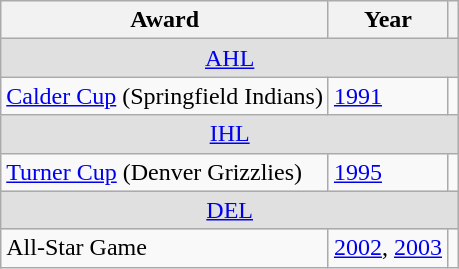<table class="wikitable">
<tr>
<th>Award</th>
<th>Year</th>
<th></th>
</tr>
<tr ALIGN="center" bgcolor="#e0e0e0">
<td colspan="3"><a href='#'>AHL</a></td>
</tr>
<tr>
<td><a href='#'>Calder Cup</a> (Springfield Indians)</td>
<td><a href='#'>1991</a></td>
<td></td>
</tr>
<tr ALIGN="center" bgcolor="#e0e0e0">
<td colspan="3"><a href='#'>IHL</a></td>
</tr>
<tr>
<td><a href='#'>Turner Cup</a> (Denver Grizzlies)</td>
<td><a href='#'>1995</a></td>
<td></td>
</tr>
<tr ALIGN="center" bgcolor="#e0e0e0">
<td colspan="3"><a href='#'>DEL</a></td>
</tr>
<tr>
<td>All-Star Game</td>
<td><a href='#'>2002</a>, <a href='#'>2003</a></td>
<td></td>
</tr>
</table>
